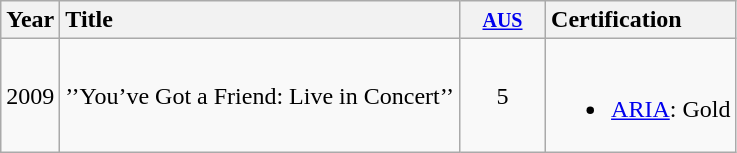<table class="wikitable">
<tr>
<th style="text-align:center; width:auto;">Year</th>
<th style="text-align:left;">Title</th>
<th style="text-align:center; width:50px;"><small><a href='#'>AUS</a></small><br></th>
<th style="text-align:left;">Certification</th>
</tr>
<tr>
<td style="text-align:center;">2009</td>
<td style="text-align:left;">’’You’ve Got a Friend: Live in Concert’’</td>
<td style="text-align:center;">5</td>
<td style="text-align:left;"><br><ul><li><a href='#'>ARIA</a>: Gold</li></ul></td>
</tr>
</table>
